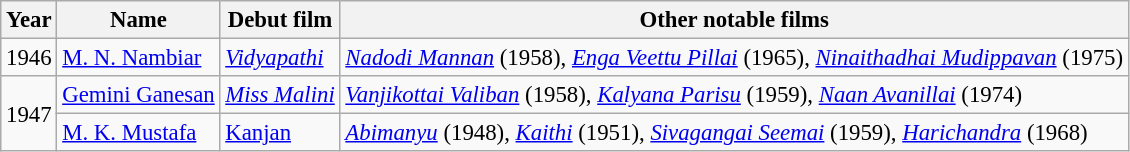<table class="wikitable sortable" style="font-size:95%;">
<tr>
<th>Year</th>
<th>Name</th>
<th>Debut film</th>
<th class=unsortable>Other notable films</th>
</tr>
<tr>
<td>1946</td>
<td><a href='#'>M. N. Nambiar</a></td>
<td><em><a href='#'>Vidyapathi</a></em></td>
<td><em><a href='#'>Nadodi Mannan</a></em> (1958), <em><a href='#'>Enga Veettu Pillai</a></em> (1965), <em><a href='#'>Ninaithadhai Mudippavan</a></em> (1975)</td>
</tr>
<tr>
<td rowspan="2">1947</td>
<td><a href='#'>Gemini Ganesan</a></td>
<td><em><a href='#'>Miss Malini</a></em></td>
<td><em><a href='#'>Vanjikottai Valiban</a></em> (1958), <em><a href='#'>Kalyana Parisu</a></em> (1959), <em><a href='#'>Naan Avanillai</a></em> (1974)</td>
</tr>
<tr>
<td><a href='#'>M. K. Mustafa</a></td>
<td><a href='#'>Kanjan</a></td>
<td><em><a href='#'>Abimanyu</a></em> (1948), <em><a href='#'>Kaithi</a></em> (1951), <em><a href='#'>Sivagangai Seemai</a></em> (1959), <em><a href='#'>Harichandra</a></em> (1968)</td>
</tr>
</table>
